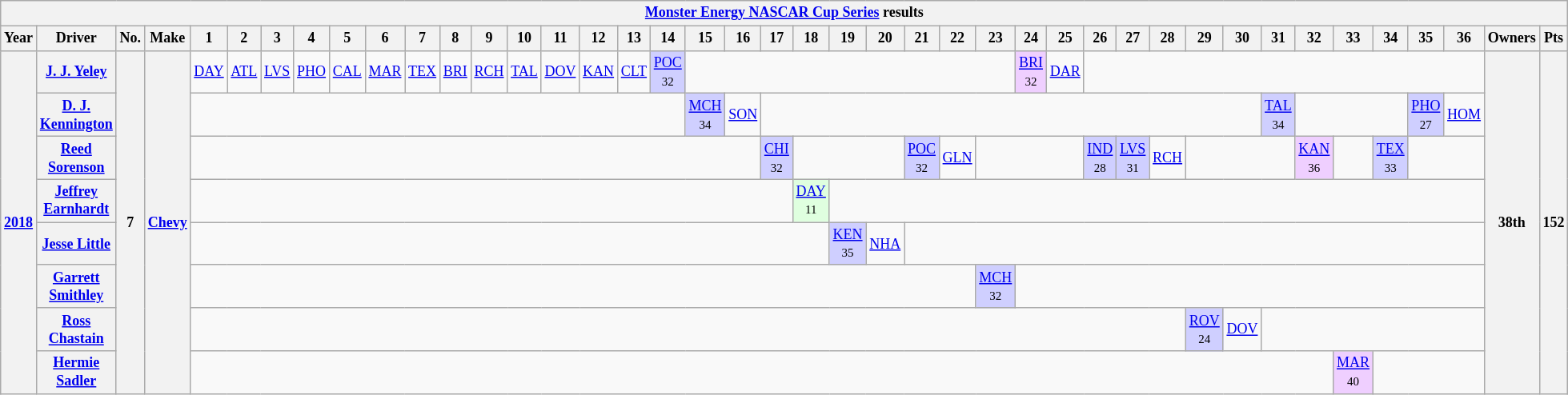<table class="wikitable" style="text-align:center; font-size:75%">
<tr>
<th colspan=45><a href='#'>Monster Energy NASCAR Cup Series</a> results</th>
</tr>
<tr>
<th>Year</th>
<th>Driver</th>
<th>No.</th>
<th>Make</th>
<th>1</th>
<th>2</th>
<th>3</th>
<th>4</th>
<th>5</th>
<th>6</th>
<th>7</th>
<th>8</th>
<th>9</th>
<th>10</th>
<th>11</th>
<th>12</th>
<th>13</th>
<th>14</th>
<th>15</th>
<th>16</th>
<th>17</th>
<th>18</th>
<th>19</th>
<th>20</th>
<th>21</th>
<th>22</th>
<th>23</th>
<th>24</th>
<th>25</th>
<th>26</th>
<th>27</th>
<th>28</th>
<th>29</th>
<th>30</th>
<th>31</th>
<th>32</th>
<th>33</th>
<th>34</th>
<th>35</th>
<th>36</th>
<th>Owners</th>
<th>Pts</th>
</tr>
<tr>
<th rowspan=8><a href='#'>2018</a></th>
<th><a href='#'>J. J. Yeley</a></th>
<th rowspan=8>7</th>
<th rowspan=8><a href='#'>Chevy</a></th>
<td><a href='#'>DAY</a></td>
<td><a href='#'>ATL</a></td>
<td><a href='#'>LVS</a></td>
<td><a href='#'>PHO</a></td>
<td><a href='#'>CAL</a></td>
<td><a href='#'>MAR</a></td>
<td><a href='#'>TEX</a></td>
<td><a href='#'>BRI</a></td>
<td><a href='#'>RCH</a></td>
<td><a href='#'>TAL</a></td>
<td><a href='#'>DOV</a></td>
<td><a href='#'>KAN</a></td>
<td><a href='#'>CLT</a></td>
<td style="background:#CFCFFF;"><a href='#'>POC</a><br><small>32</small></td>
<td colspan=9></td>
<td style="background:#EFCFFF;"><a href='#'>BRI</a><br><small>32</small></td>
<td><a href='#'>DAR</a></td>
<td colspan=11></td>
<th rowspan=8>38th</th>
<th rowspan=8>152</th>
</tr>
<tr>
<th><a href='#'>D. J. Kennington</a></th>
<td colspan=14></td>
<td style="background:#CFCFFF;"><a href='#'>MCH</a><br><small>34</small></td>
<td><a href='#'>SON</a></td>
<td colspan=14></td>
<td style="background:#CFCFFF;"><a href='#'>TAL</a><br><small>34</small></td>
<td colspan=3></td>
<td style="background:#CFCFFF;"><a href='#'>PHO</a><br><small>27</small></td>
<td><a href='#'>HOM</a></td>
</tr>
<tr>
<th><a href='#'>Reed Sorenson</a></th>
<td colspan=16></td>
<td style="background:#CFCFFF;"><a href='#'>CHI</a><br><small>32</small></td>
<td colspan=3></td>
<td style="background:#CFCFFF;"><a href='#'>POC</a><br><small>32</small></td>
<td><a href='#'>GLN</a></td>
<td colspan=3></td>
<td style="background:#CFCFFF;"><a href='#'>IND</a><br><small>28</small></td>
<td style="background:#CFCFFF;"><a href='#'>LVS</a><br><small>31</small></td>
<td><a href='#'>RCH</a></td>
<td colspan=3></td>
<td style="background:#EFCFFF;"><a href='#'>KAN</a><br><small>36</small></td>
<td></td>
<td style="background:#CFCFFF;"><a href='#'>TEX</a><br><small>33</small></td>
<td colspan=2></td>
</tr>
<tr>
<th><a href='#'>Jeffrey Earnhardt</a></th>
<td colspan=17></td>
<td style="background:#DFFFDF;"><a href='#'>DAY</a><br><small>11</small></td>
<td colspan=18></td>
</tr>
<tr>
<th><a href='#'>Jesse Little</a></th>
<td colspan=18></td>
<td style="background:#CFCFFF;"><a href='#'>KEN</a><br><small>35</small></td>
<td><a href='#'>NHA</a></td>
<td colspan=16></td>
</tr>
<tr>
<th><a href='#'>Garrett Smithley</a></th>
<td colspan=22></td>
<td style="background:#CFCFFF;"><a href='#'>MCH</a><br><small>32</small></td>
<td colspan=13></td>
</tr>
<tr>
<th><a href='#'>Ross Chastain</a></th>
<td colspan=28></td>
<td style="background:#CFCFFF;"><a href='#'>ROV</a><br><small>24</small></td>
<td><a href='#'>DOV</a></td>
<td colspan=6></td>
</tr>
<tr>
<th><a href='#'>Hermie Sadler</a></th>
<td colspan=32></td>
<td style="background:#EFCFFF;"><a href='#'>MAR</a><br><small>40</small></td>
<td colspan=3></td>
</tr>
</table>
